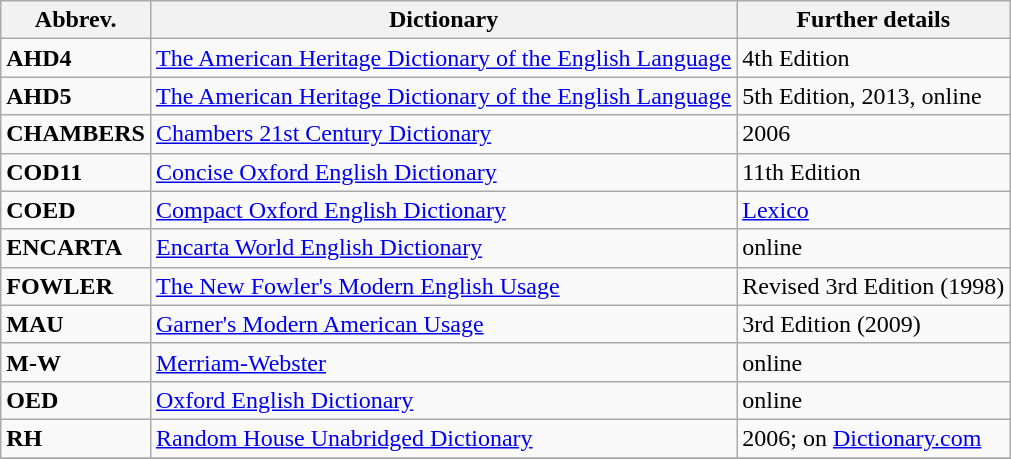<table class="wikitable">
<tr>
<th>Abbrev.</th>
<th>Dictionary</th>
<th>Further details</th>
</tr>
<tr>
<td><strong>AHD4</strong></td>
<td><a href='#'>The American Heritage Dictionary of the English Language</a></td>
<td>4th Edition</td>
</tr>
<tr>
<td><strong>AHD5</strong></td>
<td><a href='#'>The American Heritage Dictionary of the English Language</a></td>
<td>5th Edition, 2013, online</td>
</tr>
<tr>
<td><strong>CHAMBERS</strong></td>
<td><a href='#'>Chambers 21st Century Dictionary</a></td>
<td>2006</td>
</tr>
<tr>
<td><strong>COD11</strong></td>
<td><a href='#'>Concise Oxford English Dictionary</a></td>
<td>11th Edition</td>
</tr>
<tr>
<td><strong>COED</strong></td>
<td><a href='#'>Compact Oxford English Dictionary</a></td>
<td><a href='#'>Lexico</a></td>
</tr>
<tr>
<td><strong>ENCARTA</strong></td>
<td><a href='#'>Encarta World English Dictionary</a></td>
<td>online</td>
</tr>
<tr>
<td><strong>FOWLER</strong></td>
<td><a href='#'>The New Fowler's Modern English Usage</a></td>
<td>Revised 3rd Edition (1998)</td>
</tr>
<tr>
<td><strong>MAU</strong></td>
<td><a href='#'>Garner's Modern American Usage</a></td>
<td>3rd Edition (2009)</td>
</tr>
<tr>
<td><strong>M-W</strong></td>
<td><a href='#'>Merriam-Webster</a></td>
<td>online</td>
</tr>
<tr>
<td><strong>OED</strong></td>
<td><a href='#'>Oxford English Dictionary</a></td>
<td>online</td>
</tr>
<tr>
<td><strong>RH</strong></td>
<td><a href='#'>Random House Unabridged Dictionary</a></td>
<td>2006; on <a href='#'>Dictionary.com</a></td>
</tr>
<tr>
</tr>
</table>
